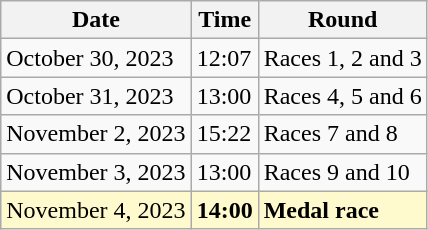<table class="wikitable">
<tr>
<th>Date</th>
<th>Time</th>
<th>Round</th>
</tr>
<tr>
<td>October 30, 2023</td>
<td>12:07</td>
<td>Races 1, 2 and 3</td>
</tr>
<tr>
<td>October 31, 2023</td>
<td>13:00</td>
<td>Races 4, 5 and 6</td>
</tr>
<tr>
<td>November 2, 2023</td>
<td>15:22</td>
<td>Races 7 and 8</td>
</tr>
<tr>
<td>November 3, 2023</td>
<td>13:00</td>
<td>Races 9 and 10</td>
</tr>
<tr style=background:lemonchiffon>
<td>November 4, 2023</td>
<td><strong>14:00</strong></td>
<td><strong>Medal race</strong></td>
</tr>
</table>
